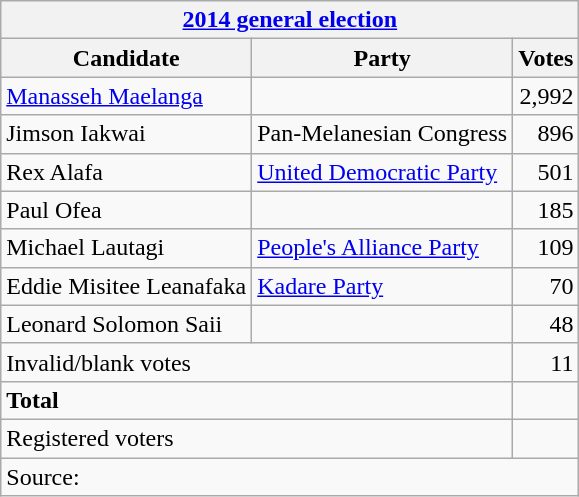<table class=wikitable style=text-align:left>
<tr>
<th colspan=3><a href='#'>2014 general election</a></th>
</tr>
<tr>
<th>Candidate</th>
<th>Party</th>
<th>Votes</th>
</tr>
<tr>
<td><a href='#'>Manasseh Maelanga</a></td>
<td></td>
<td align=right>2,992</td>
</tr>
<tr>
<td>Jimson Iakwai</td>
<td>Pan-Melanesian Congress</td>
<td align=right>896</td>
</tr>
<tr>
<td>Rex Alafa</td>
<td><a href='#'>United Democratic Party</a></td>
<td align=right>501</td>
</tr>
<tr>
<td>Paul Ofea</td>
<td></td>
<td align=right>185</td>
</tr>
<tr>
<td>Michael Lautagi</td>
<td><a href='#'>People's Alliance Party</a></td>
<td align=right>109</td>
</tr>
<tr>
<td>Eddie Misitee Leanafaka</td>
<td><a href='#'>Kadare Party</a></td>
<td align=right>70</td>
</tr>
<tr>
<td>Leonard Solomon Saii</td>
<td></td>
<td align=right>48</td>
</tr>
<tr>
<td colspan=2>Invalid/blank votes</td>
<td align=right>11</td>
</tr>
<tr>
<td colspan=2><strong>Total</strong></td>
<td></td>
</tr>
<tr>
<td colspan=2>Registered voters</td>
<td></td>
</tr>
<tr>
<td colspan=3>Source: </td>
</tr>
</table>
